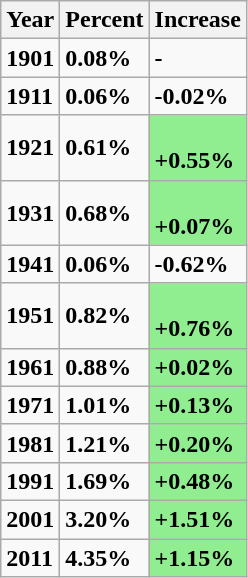<table class="wikitable">
<tr>
<th><strong>Year</strong></th>
<th><strong>Percent</strong></th>
<th><strong>Increase</strong></th>
</tr>
<tr>
<td><strong>1901</strong></td>
<td><strong>0.08%</strong></td>
<td><strong>-</strong></td>
</tr>
<tr>
<td><strong>1911</strong></td>
<td><strong>0.06%</strong></td>
<td><strong>-0.02%</strong></td>
</tr>
<tr>
<td><strong>1921</strong></td>
<td><strong>0.61%</strong></td>
<td style="background: lightgreen"><br><strong>+0.55%</strong></td>
</tr>
<tr>
<td><strong>1931</strong></td>
<td><strong>0.68%</strong></td>
<td style="background: lightgreen"><br><strong>+0.07%</strong></td>
</tr>
<tr>
<td><strong>1941</strong></td>
<td><strong>0.06%</strong></td>
<td><strong>-0.62%</strong></td>
</tr>
<tr>
<td><strong>1951</strong></td>
<td><strong>0.82%</strong></td>
<td style="background: lightgreen"><br><strong>+0.76%</strong></td>
</tr>
<tr>
<td><strong>1961</strong></td>
<td><strong>0.88%</strong></td>
<td style="background: lightgreen"><strong>+0.02%</strong></td>
</tr>
<tr>
<td><strong>1971</strong></td>
<td><strong>1.01%</strong></td>
<td style="background: lightgreen"><strong>+0.13%</strong></td>
</tr>
<tr>
<td><strong>1981</strong></td>
<td><strong>1.21%</strong></td>
<td style="background: lightgreen"><strong>+0.20%</strong></td>
</tr>
<tr>
<td><strong>1991</strong></td>
<td><strong>1.69%</strong></td>
<td style="background: lightgreen"><strong>+0.48%</strong></td>
</tr>
<tr>
<td><strong>2001</strong></td>
<td><strong>3.20%</strong></td>
<td style="background: lightgreen"><strong>+1.51%</strong></td>
</tr>
<tr>
<td><strong>2011</strong></td>
<td><strong>4.35%</strong></td>
<td style="background: lightgreen"><strong>+1.15%</strong></td>
</tr>
</table>
